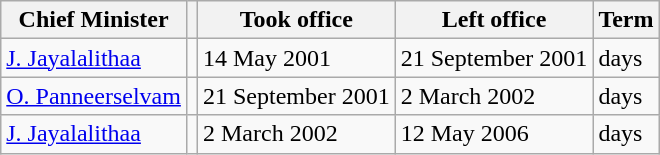<table class="wikitable">
<tr>
<th>Chief Minister</th>
<th></th>
<th>Took office</th>
<th>Left office</th>
<th>Term</th>
</tr>
<tr>
<td><a href='#'>J. Jayalalithaa</a></td>
<td></td>
<td>14 May 2001</td>
<td>21 September 2001</td>
<td> days</td>
</tr>
<tr>
<td><a href='#'>O. Panneerselvam</a></td>
<td></td>
<td>21 September 2001</td>
<td>2 March 2002</td>
<td> days</td>
</tr>
<tr>
<td><a href='#'>J. Jayalalithaa</a></td>
<td></td>
<td>2 March 2002</td>
<td>12 May 2006</td>
<td> days</td>
</tr>
</table>
